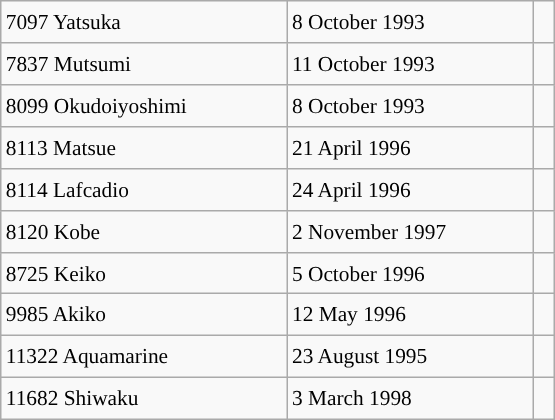<table class="wikitable" style="font-size: 89%; float: left; width: 26em; margin-right: 1em; height: 280px;">
<tr>
<td>7097 Yatsuka</td>
<td>8 October 1993</td>
<td> </td>
</tr>
<tr>
<td>7837 Mutsumi</td>
<td>11 October 1993</td>
<td> </td>
</tr>
<tr>
<td>8099 Okudoiyoshimi</td>
<td>8 October 1993</td>
<td> </td>
</tr>
<tr>
<td>8113 Matsue</td>
<td>21 April 1996</td>
<td> </td>
</tr>
<tr>
<td>8114 Lafcadio</td>
<td>24 April 1996</td>
<td></td>
</tr>
<tr>
<td>8120 Kobe</td>
<td>2 November 1997</td>
<td></td>
</tr>
<tr>
<td>8725 Keiko</td>
<td>5 October 1996</td>
<td></td>
</tr>
<tr>
<td>9985 Akiko</td>
<td>12 May 1996</td>
<td> </td>
</tr>
<tr>
<td>11322 Aquamarine</td>
<td>23 August 1995</td>
<td></td>
</tr>
<tr>
<td>11682 Shiwaku</td>
<td>3 March 1998</td>
<td></td>
</tr>
</table>
